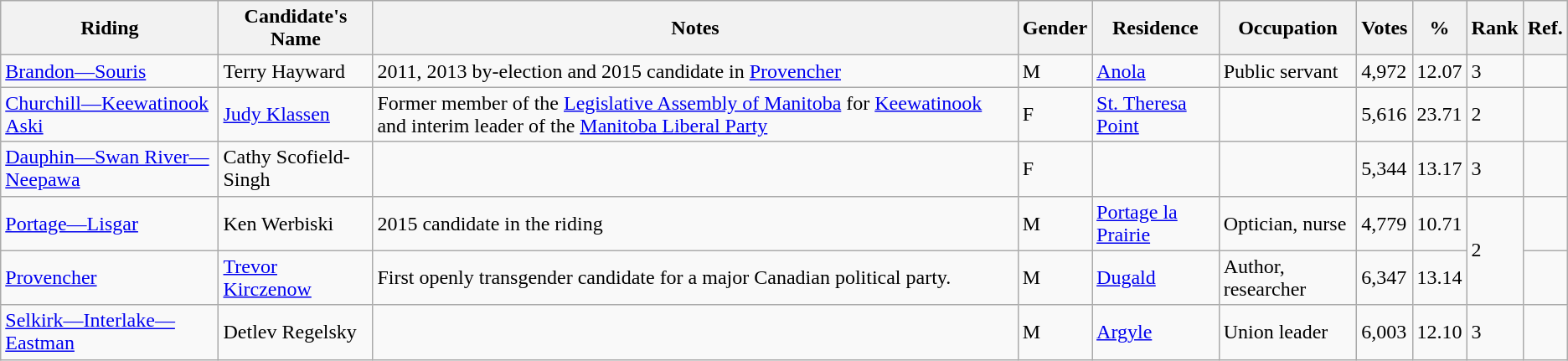<table class="wikitable sortable">
<tr>
<th>Riding</th>
<th>Candidate's Name</th>
<th>Notes</th>
<th>Gender</th>
<th>Residence</th>
<th>Occupation</th>
<th>Votes</th>
<th>%</th>
<th>Rank</th>
<th>Ref.</th>
</tr>
<tr>
<td><a href='#'>Brandon—Souris</a></td>
<td>Terry Hayward</td>
<td>2011, 2013 by-election and 2015 candidate in <a href='#'>Provencher</a></td>
<td>M</td>
<td><a href='#'>Anola</a></td>
<td>Public servant</td>
<td>4,972</td>
<td>12.07</td>
<td>3</td>
<td></td>
</tr>
<tr>
<td><a href='#'>Churchill—Keewatinook Aski</a></td>
<td><a href='#'>Judy Klassen</a></td>
<td>Former member of the <a href='#'>Legislative Assembly of Manitoba</a> for <a href='#'>Keewatinook</a> and interim leader of the <a href='#'>Manitoba Liberal Party</a></td>
<td>F</td>
<td><a href='#'>St. Theresa Point</a></td>
<td></td>
<td>5,616</td>
<td>23.71</td>
<td>2</td>
<td></td>
</tr>
<tr>
<td><a href='#'>Dauphin—Swan River—Neepawa</a></td>
<td>Cathy Scofield-Singh</td>
<td></td>
<td>F</td>
<td></td>
<td></td>
<td>5,344</td>
<td>13.17</td>
<td>3</td>
<td></td>
</tr>
<tr>
<td><a href='#'>Portage—Lisgar</a></td>
<td>Ken Werbiski</td>
<td>2015 candidate in the riding</td>
<td>M</td>
<td><a href='#'>Portage la Prairie</a></td>
<td>Optician, nurse</td>
<td>4,779</td>
<td>10.71</td>
<td rowspan="2">2</td>
<td></td>
</tr>
<tr>
<td><a href='#'>Provencher</a></td>
<td><a href='#'>Trevor Kirczenow</a></td>
<td>First openly transgender candidate for a major Canadian political party.</td>
<td>M</td>
<td><a href='#'>Dugald</a></td>
<td>Author, researcher</td>
<td>6,347</td>
<td>13.14</td>
<td></td>
</tr>
<tr>
<td><a href='#'>Selkirk—Interlake—Eastman</a></td>
<td>Detlev Regelsky</td>
<td></td>
<td>M</td>
<td><a href='#'>Argyle</a></td>
<td>Union leader</td>
<td>6,003</td>
<td>12.10</td>
<td>3</td>
<td></td>
</tr>
</table>
